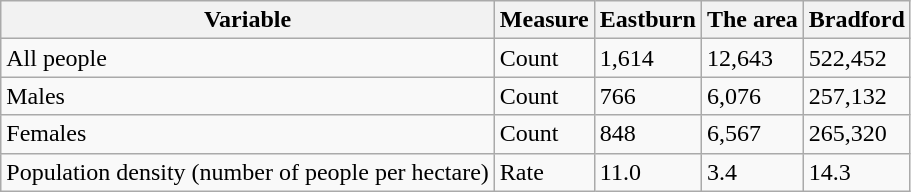<table class="wikitable">
<tr>
<th>Variable</th>
<th>Measure</th>
<th>Eastburn</th>
<th>The area</th>
<th>Bradford</th>
</tr>
<tr>
<td>All people</td>
<td>Count</td>
<td>1,614</td>
<td>12,643</td>
<td>522,452</td>
</tr>
<tr>
<td>Males</td>
<td>Count</td>
<td>766</td>
<td>6,076</td>
<td>257,132</td>
</tr>
<tr>
<td>Females</td>
<td>Count</td>
<td>848</td>
<td>6,567</td>
<td>265,320</td>
</tr>
<tr>
<td>Population density (number of people per hectare)</td>
<td>Rate</td>
<td>11.0</td>
<td>3.4</td>
<td>14.3</td>
</tr>
</table>
